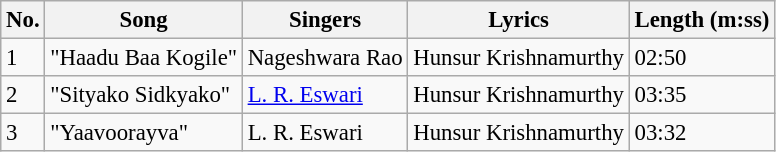<table class="wikitable" style="font-size:95%;">
<tr>
<th>No.</th>
<th>Song</th>
<th>Singers</th>
<th>Lyrics</th>
<th>Length (m:ss)</th>
</tr>
<tr>
<td>1</td>
<td>"Haadu Baa Kogile"</td>
<td>Nageshwara Rao</td>
<td>Hunsur Krishnamurthy</td>
<td>02:50</td>
</tr>
<tr>
<td>2</td>
<td>"Sityako Sidkyako"</td>
<td><a href='#'>L. R. Eswari</a></td>
<td>Hunsur Krishnamurthy</td>
<td>03:35</td>
</tr>
<tr>
<td>3</td>
<td>"Yaavoorayva"</td>
<td>L. R. Eswari</td>
<td>Hunsur Krishnamurthy</td>
<td>03:32</td>
</tr>
</table>
